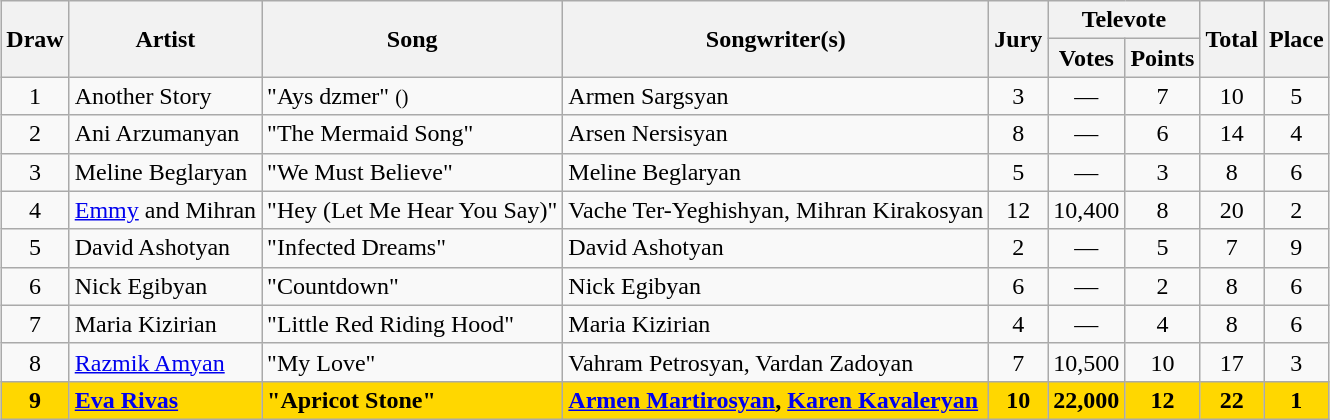<table class="sortable wikitable" style="margin: 1em auto 1em auto; text-align:center;">
<tr>
<th rowspan="2">Draw</th>
<th rowspan="2">Artist</th>
<th rowspan="2">Song</th>
<th rowspan="2">Songwriter(s)</th>
<th rowspan="2">Jury</th>
<th colspan="2">Televote</th>
<th rowspan="2">Total</th>
<th rowspan="2">Place</th>
</tr>
<tr>
<th>Votes</th>
<th>Points</th>
</tr>
<tr>
<td>1</td>
<td align="left">Another Story</td>
<td align="left">"Ays dzmer" <small>()</small></td>
<td align="left">Armen Sargsyan</td>
<td>3</td>
<td data-sort-value="0">—</td>
<td>7</td>
<td>10</td>
<td>5</td>
</tr>
<tr>
<td>2</td>
<td align="left">Ani Arzumanyan</td>
<td align="left">"The Mermaid Song"</td>
<td align="left">Arsen Nersisyan</td>
<td>8</td>
<td data-sort-value="0">—</td>
<td>6</td>
<td>14</td>
<td>4</td>
</tr>
<tr>
<td>3</td>
<td align="left">Meline Beglaryan</td>
<td align="left">"We Must Believe"</td>
<td align="left">Meline Beglaryan</td>
<td>5</td>
<td data-sort-value="0">—</td>
<td>3</td>
<td>8</td>
<td>6</td>
</tr>
<tr>
<td>4</td>
<td align="left"><a href='#'>Emmy</a> and Mihran</td>
<td align="left">"Hey (Let Me Hear You Say)"</td>
<td align="left">Vache Ter-Yeghishyan, Mihran Kirakosyan</td>
<td>12</td>
<td>10,400</td>
<td>8</td>
<td>20</td>
<td>2</td>
</tr>
<tr>
<td>5</td>
<td align="left">David Ashotyan</td>
<td align="left">"Infected Dreams"</td>
<td align="left">David Ashotyan</td>
<td>2</td>
<td data-sort-value="0">—</td>
<td>5</td>
<td>7</td>
<td>9</td>
</tr>
<tr>
<td>6</td>
<td align="left">Nick Egibyan</td>
<td align="left">"Countdown"</td>
<td align="left">Nick Egibyan</td>
<td>6</td>
<td data-sort-value="0">—</td>
<td>2</td>
<td>8</td>
<td>6</td>
</tr>
<tr>
<td>7</td>
<td align="left">Maria Kizirian</td>
<td align="left">"Little Red Riding Hood"</td>
<td align="left">Maria Kizirian</td>
<td>4</td>
<td data-sort-value="0">—</td>
<td>4</td>
<td>8</td>
<td>6</td>
</tr>
<tr>
<td>8</td>
<td align="left"><a href='#'>Razmik Amyan</a></td>
<td align="left">"My Love"</td>
<td align="left">Vahram Petrosyan, Vardan Zadoyan</td>
<td>7</td>
<td>10,500</td>
<td>10</td>
<td>17</td>
<td>3</td>
</tr>
<tr style="font-weight:bold; background:gold;">
<td>9</td>
<td align="left"><a href='#'>Eva Rivas</a></td>
<td align="left">"Apricot Stone"</td>
<td align="left"><a href='#'>Armen Martirosyan</a>, <a href='#'>Karen Kavaleryan</a></td>
<td>10</td>
<td>22,000</td>
<td>12</td>
<td>22</td>
<td>1</td>
</tr>
</table>
